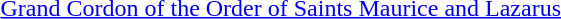<table>
<tr>
<td rowspan=2 style="width:60px; vertical-align:top;"></td>
<td><a href='#'>Grand Cordon of the Order of Saints Maurice and Lazarus</a></td>
</tr>
<tr>
<td></td>
</tr>
</table>
